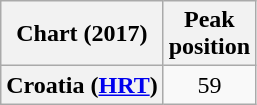<table class="wikitable sortable plainrowheaders" style="text-align:center">
<tr>
<th scope="col">Chart (2017)</th>
<th scope="col">Peak<br> position</th>
</tr>
<tr>
<th scope="row">Croatia (<a href='#'>HRT</a>)</th>
<td>59</td>
</tr>
</table>
